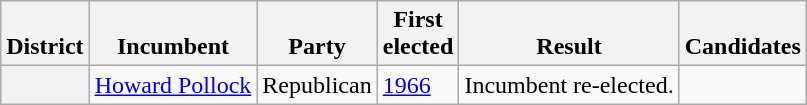<table class=wikitable>
<tr valign=bottom>
<th>District</th>
<th>Incumbent</th>
<th>Party</th>
<th>First<br>elected</th>
<th>Result</th>
<th>Candidates</th>
</tr>
<tr>
<th></th>
<td><a href='#'>Howard Pollock</a></td>
<td>Republican</td>
<td><a href='#'>1966</a></td>
<td>Incumbent re-elected.</td>
<td nowrap></td>
</tr>
</table>
